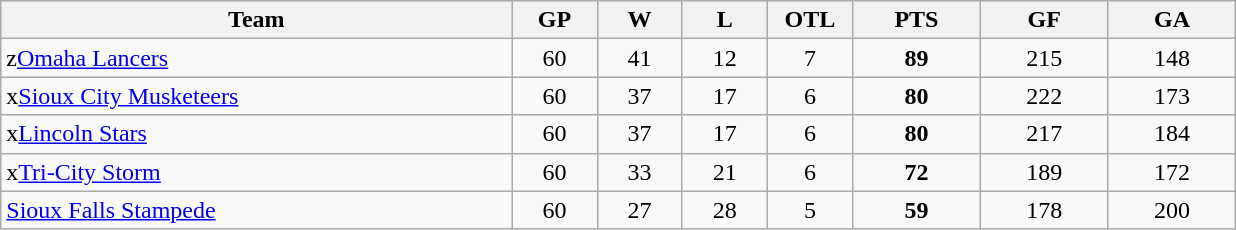<table class="wikitable">
<tr>
<th bgcolor="#DDDDFF" width="30%">Team</th>
<th bgcolor="#DDDDFF" width="5%">GP</th>
<th bgcolor="#DDDDFF" width="5%">W</th>
<th bgcolor="#DDDDFF" width="5%">L</th>
<th bgcolor="#DDDDFF" width="5%">OTL</th>
<th bgcolor="#DDDDFF" width="7.5%">PTS</th>
<th bgcolor="#DDDDFF" width="7.5%">GF</th>
<th bgcolor="#DDDDFF" width="7.5%">GA</th>
</tr>
<tr>
<td>z<a href='#'>Omaha Lancers</a></td>
<td align="center">60</td>
<td align="center">41</td>
<td align="center">12</td>
<td align="center">7</td>
<td align="center"><strong>89</strong></td>
<td align="center">215</td>
<td align="center">148</td>
</tr>
<tr>
<td>x<a href='#'>Sioux City Musketeers</a></td>
<td align="center">60</td>
<td align="center">37</td>
<td align="center">17</td>
<td align="center">6</td>
<td align="center"><strong>80</strong></td>
<td align="center">222</td>
<td align="center">173</td>
</tr>
<tr>
<td>x<a href='#'>Lincoln Stars</a></td>
<td align="center">60</td>
<td align="center">37</td>
<td align="center">17</td>
<td align="center">6</td>
<td align="center"><strong>80</strong></td>
<td align="center">217</td>
<td align="center">184</td>
</tr>
<tr>
<td>x<a href='#'>Tri-City Storm</a></td>
<td align="center">60</td>
<td align="center">33</td>
<td align="center">21</td>
<td align="center">6</td>
<td align="center"><strong>72</strong></td>
<td align="center">189</td>
<td align="center">172</td>
</tr>
<tr>
<td><a href='#'>Sioux Falls Stampede</a></td>
<td align="center">60</td>
<td align="center">27</td>
<td align="center">28</td>
<td align="center">5</td>
<td align="center"><strong>59</strong></td>
<td align="center">178</td>
<td align="center">200</td>
</tr>
</table>
